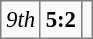<table bgcolor="#f9f9f9" cellpadding="3" cellspacing="0" border="1" style="font-size: 95%; border: gray solid 1px; border-collapse: collapse; background: #f9f9f9;">
<tr>
<td><strong></strong> <em>9th</em></td>
<td align="center"><strong>5:2</strong></td>
<td></td>
</tr>
</table>
